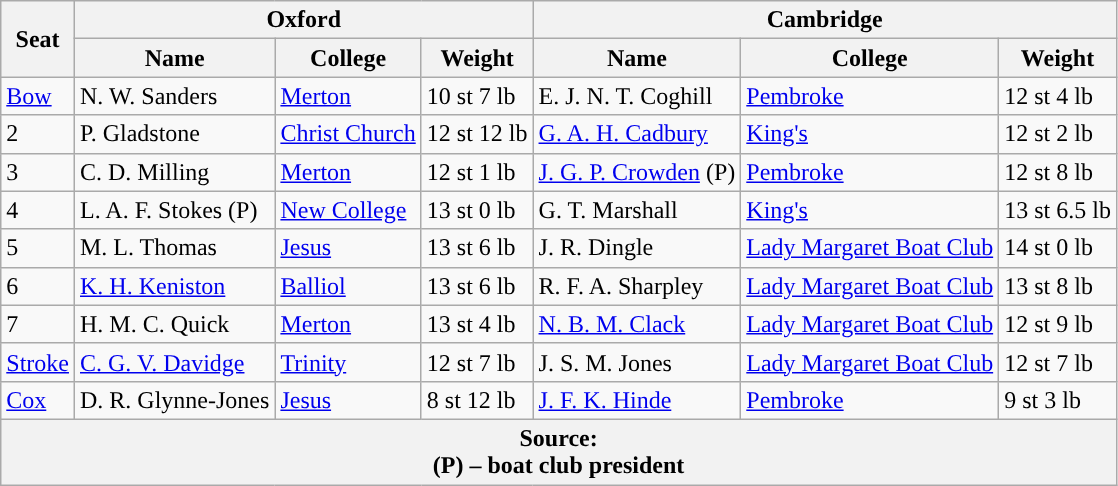<table class="wikitable">
<tr>
<th rowspan="2" scope="col">Seat</th>
<th colspan="3" scope="col">Oxford <br> </th>
<th colspan="3" scope="col">Cambridge <br> </th>
</tr>
<tr>
<th>Name</th>
<th>College</th>
<th>Weight</th>
<th>Name</th>
<th>College</th>
<th>Weight</th>
</tr>
<tr>
<td><a href='#'>Bow</a></td>
<td>N. W. Sanders</td>
<td><a href='#'>Merton</a></td>
<td>10 st 7 lb</td>
<td>E. J. N. T. Coghill</td>
<td><a href='#'>Pembroke</a></td>
<td>12 st 4 lb</td>
</tr>
<tr>
<td>2</td>
<td>P. Gladstone</td>
<td><a href='#'>Christ Church</a></td>
<td>12 st 12 lb</td>
<td><a href='#'>G. A. H. Cadbury</a></td>
<td><a href='#'>King's</a></td>
<td>12 st 2 lb</td>
</tr>
<tr>
<td>3</td>
<td>C. D. Milling</td>
<td><a href='#'>Merton</a></td>
<td>12 st 1 lb</td>
<td><a href='#'>J. G. P. Crowden</a> (P)</td>
<td><a href='#'>Pembroke</a></td>
<td>12 st 8 lb</td>
</tr>
<tr>
<td>4</td>
<td>L. A. F. Stokes (P)</td>
<td><a href='#'>New College</a></td>
<td>13 st 0 lb</td>
<td>G. T. Marshall</td>
<td><a href='#'>King's</a></td>
<td>13 st 6.5 lb</td>
</tr>
<tr>
<td>5</td>
<td>M. L. Thomas</td>
<td><a href='#'>Jesus</a></td>
<td>13 st 6 lb</td>
<td>J. R. Dingle</td>
<td><a href='#'>Lady Margaret Boat Club</a></td>
<td>14 st 0 lb</td>
</tr>
<tr>
<td>6</td>
<td><a href='#'>K. H. Keniston</a></td>
<td><a href='#'>Balliol</a></td>
<td>13 st 6 lb</td>
<td>R. F. A. Sharpley</td>
<td><a href='#'>Lady Margaret Boat Club</a></td>
<td>13 st 8 lb</td>
</tr>
<tr>
<td>7</td>
<td>H. M. C. Quick</td>
<td><a href='#'>Merton</a></td>
<td>13 st 4 lb</td>
<td><a href='#'>N. B. M. Clack</a></td>
<td><a href='#'>Lady Margaret Boat Club</a></td>
<td>12 st 9 lb</td>
</tr>
<tr>
<td><a href='#'>Stroke</a></td>
<td><a href='#'>C. G. V. Davidge</a></td>
<td><a href='#'>Trinity</a></td>
<td>12 st 7 lb</td>
<td>J. S. M. Jones</td>
<td><a href='#'>Lady Margaret Boat Club</a></td>
<td>12 st 7 lb</td>
</tr>
<tr>
<td><a href='#'>Cox</a></td>
<td>D. R. Glynne-Jones</td>
<td><a href='#'>Jesus</a></td>
<td>8 st 12 lb</td>
<td><a href='#'>J. F. K. Hinde</a></td>
<td><a href='#'>Pembroke</a></td>
<td>9 st 3 lb</td>
</tr>
<tr>
<th colspan="7">Source:<br>(P) – boat club president</th>
</tr>
</table>
